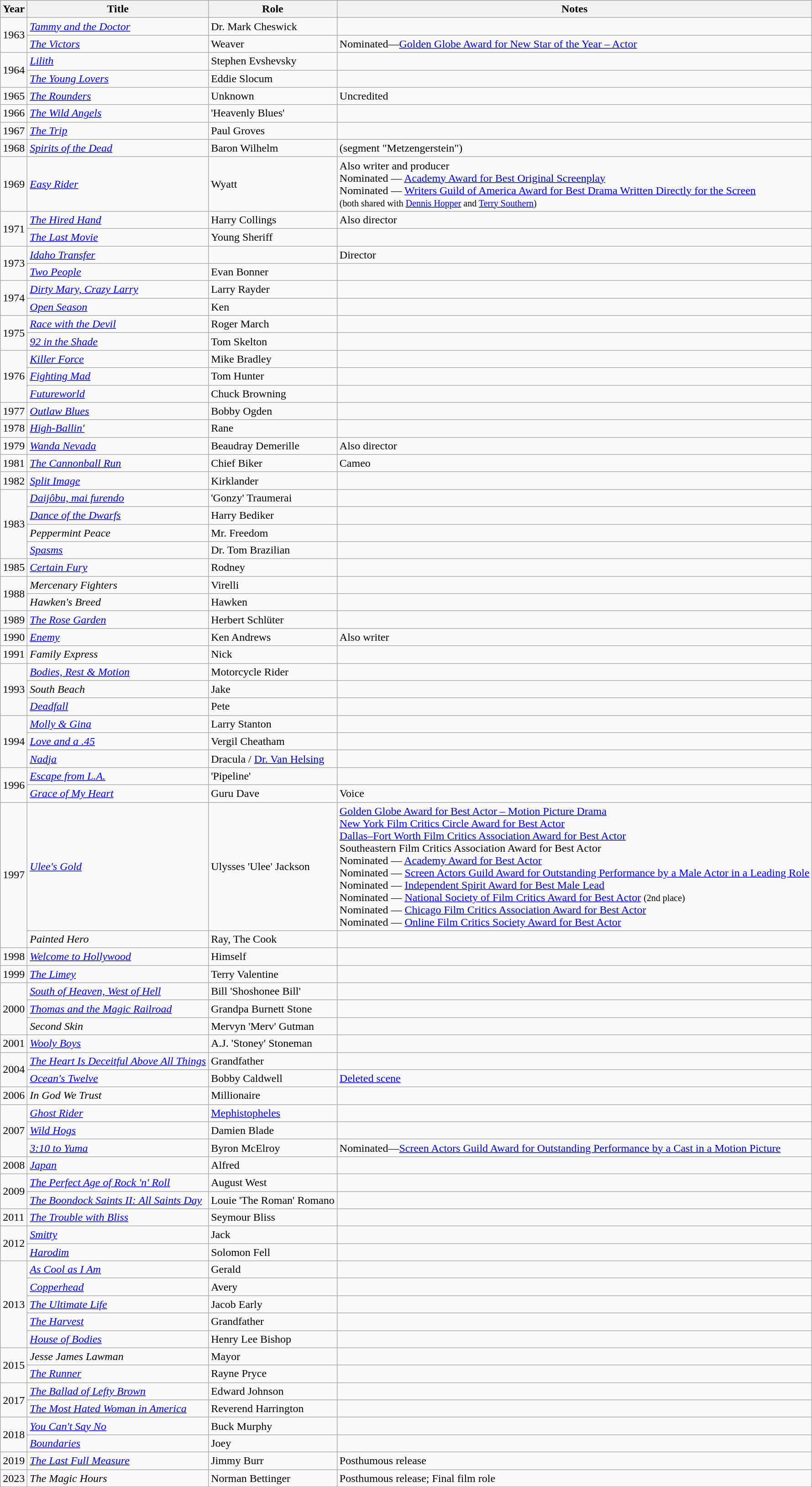<table class="wikitable sortable">
<tr>
<th>Year</th>
<th>Title</th>
<th>Role</th>
<th class="unsortable">Notes</th>
</tr>
<tr>
<td rowspan="2">1963</td>
<td><em><a href='#'>Tammy and the Doctor</a></em></td>
<td>Dr. Mark Cheswick</td>
<td></td>
</tr>
<tr>
<td><em><a href='#'>The Victors</a></em></td>
<td>Weaver</td>
<td>Nominated—<a href='#'>Golden Globe Award for New Star of the Year – Actor</a></td>
</tr>
<tr>
<td rowspan="2">1964</td>
<td><em><a href='#'>Lilith</a></em></td>
<td>Stephen Evshevsky</td>
<td></td>
</tr>
<tr>
<td><em><a href='#'>The Young Lovers</a></em></td>
<td>Eddie Slocum</td>
<td></td>
</tr>
<tr>
<td>1965</td>
<td><em><a href='#'>The Rounders</a></em></td>
<td>Unknown</td>
<td>Uncredited</td>
</tr>
<tr>
<td>1966</td>
<td><em><a href='#'>The Wild Angels</a></em></td>
<td>'Heavenly Blues'</td>
<td></td>
</tr>
<tr>
<td>1967</td>
<td><em><a href='#'>The Trip</a></em></td>
<td>Paul Groves</td>
<td></td>
</tr>
<tr>
<td>1968</td>
<td><em><a href='#'>Spirits of the Dead</a></em></td>
<td>Baron Wilhelm</td>
<td>(segment "Metzengerstein")</td>
</tr>
<tr>
<td>1969</td>
<td><em><a href='#'>Easy Rider</a></em></td>
<td>Wyatt</td>
<td>Also writer and producer<br>Nominated — <a href='#'>Academy Award for Best Original Screenplay</a><br>Nominated — <a href='#'>Writers Guild of America Award for Best Drama Written Directly for the Screen</a><br><small>(both shared with <a href='#'>Dennis Hopper</a> and <a href='#'>Terry Southern</a>)</small></td>
</tr>
<tr>
<td rowspan="2">1971</td>
<td><em><a href='#'>The Hired Hand</a></em></td>
<td>Harry Collings</td>
<td>Also director</td>
</tr>
<tr>
<td><em><a href='#'>The Last Movie</a></em></td>
<td>Young Sheriff</td>
<td></td>
</tr>
<tr>
<td rowspan="2">1973</td>
<td><em><a href='#'>Idaho Transfer</a></em></td>
<td></td>
<td>Director</td>
</tr>
<tr>
<td><em><a href='#'>Two People</a></em></td>
<td>Evan Bonner</td>
<td></td>
</tr>
<tr>
<td rowspan="2">1974</td>
<td><em><a href='#'>Dirty Mary, Crazy Larry</a></em></td>
<td>Larry Rayder</td>
<td></td>
</tr>
<tr>
<td><em><a href='#'>Open Season</a></em></td>
<td>Ken</td>
<td></td>
</tr>
<tr>
<td rowspan="2">1975</td>
<td><em><a href='#'>Race with the Devil</a></em></td>
<td>Roger March</td>
<td></td>
</tr>
<tr>
<td><em><a href='#'>92 in the Shade</a></em></td>
<td>Tom Skelton</td>
<td></td>
</tr>
<tr>
<td rowspan="3">1976</td>
<td><em><a href='#'>Killer Force</a></em></td>
<td>Mike Bradley</td>
<td></td>
</tr>
<tr>
<td><em><a href='#'>Fighting Mad</a></em></td>
<td>Tom Hunter</td>
<td></td>
</tr>
<tr>
<td><em><a href='#'>Futureworld</a></em></td>
<td>Chuck Browning</td>
<td></td>
</tr>
<tr>
<td>1977</td>
<td><em><a href='#'>Outlaw Blues</a></em></td>
<td>Bobby Ogden</td>
<td></td>
</tr>
<tr>
<td>1978</td>
<td><em><a href='#'>High-Ballin'</a></em></td>
<td>Rane</td>
<td></td>
</tr>
<tr>
<td>1979</td>
<td><em><a href='#'>Wanda Nevada</a></em></td>
<td>Beaudray Demerille</td>
<td>Also director</td>
</tr>
<tr>
<td>1981</td>
<td><em><a href='#'>The Cannonball Run</a></em></td>
<td>Chief Biker</td>
<td>Cameo</td>
</tr>
<tr>
<td>1982</td>
<td><em><a href='#'>Split Image</a></em></td>
<td>Kirklander</td>
<td></td>
</tr>
<tr>
<td rowspan="4">1983</td>
<td><em><a href='#'>Daijôbu, mai furendo</a></em></td>
<td>'Gonzy' Traumerai</td>
<td></td>
</tr>
<tr>
<td><em><a href='#'>Dance of the Dwarfs</a></em></td>
<td>Harry Bediker</td>
<td></td>
</tr>
<tr>
<td><em>Peppermint Peace</em></td>
<td>Mr. Freedom</td>
<td></td>
</tr>
<tr>
<td><em><a href='#'>Spasms</a></em></td>
<td>Dr. Tom Brazilian</td>
<td></td>
</tr>
<tr>
<td>1985</td>
<td><em><a href='#'>Certain Fury</a></em></td>
<td>Rodney</td>
<td></td>
</tr>
<tr>
<td rowspan="2">1988</td>
<td><em>Mercenary Fighters</em></td>
<td>Virelli</td>
<td></td>
</tr>
<tr>
<td><em>Hawken's Breed</em></td>
<td>Hawken</td>
<td></td>
</tr>
<tr>
<td>1989</td>
<td><em><a href='#'>The Rose Garden</a></em></td>
<td>Herbert Schlüter</td>
<td></td>
</tr>
<tr>
<td>1990</td>
<td><em><a href='#'>Enemy</a></em></td>
<td>Ken Andrews</td>
<td>Also writer</td>
</tr>
<tr>
<td>1991</td>
<td><em>Family Express</em></td>
<td>Nick</td>
<td></td>
</tr>
<tr>
<td rowspan="3">1993</td>
<td><em><a href='#'>Bodies, Rest & Motion</a></em></td>
<td>Motorcycle Rider</td>
<td></td>
</tr>
<tr>
<td><em>South Beach</em></td>
<td>Jake</td>
<td></td>
</tr>
<tr>
<td><em><a href='#'>Deadfall</a></em></td>
<td>Pete</td>
<td></td>
</tr>
<tr>
<td rowspan="3">1994</td>
<td><em><a href='#'>Molly & Gina</a></em></td>
<td>Larry Stanton</td>
<td></td>
</tr>
<tr>
<td><em><a href='#'>Love and a .45</a></em></td>
<td>Vergil Cheatham</td>
<td></td>
</tr>
<tr>
<td><em><a href='#'>Nadja</a></em></td>
<td>Dracula / <a href='#'>Dr. Van Helsing</a></td>
<td></td>
</tr>
<tr>
<td rowspan="2">1996</td>
<td><em><a href='#'>Escape from L.A.</a></em></td>
<td>'Pipeline'</td>
<td></td>
</tr>
<tr>
<td><em><a href='#'>Grace of My Heart</a></em></td>
<td>Guru Dave</td>
<td>Voice</td>
</tr>
<tr>
<td rowspan="2">1997</td>
<td><em><a href='#'>Ulee's Gold</a></em></td>
<td>Ulysses 'Ulee' Jackson</td>
<td><a href='#'>Golden Globe Award for Best Actor – Motion Picture Drama</a><br><a href='#'>New York Film Critics Circle Award for Best Actor</a><br><a href='#'>Dallas–Fort Worth Film Critics Association Award for Best Actor</a><br>Southeastern Film Critics Association Award for Best Actor<br>Nominated — <a href='#'>Academy Award for Best Actor</a><br>Nominated — <a href='#'>Screen Actors Guild Award for Outstanding Performance by a Male Actor in a Leading Role</a><br>Nominated — <a href='#'>Independent Spirit Award for Best Male Lead</a><br>Nominated — <a href='#'>National Society of Film Critics Award for Best Actor</a> <small>(2nd place)</small><br>Nominated — <a href='#'>Chicago Film Critics Association Award for Best Actor</a><br>Nominated — <a href='#'>Online Film Critics Society Award for Best Actor</a></td>
</tr>
<tr>
<td><em>Painted Hero</em></td>
<td>Ray, The Cook</td>
<td></td>
</tr>
<tr>
<td>1998</td>
<td><em><a href='#'>Welcome to Hollywood</a></em></td>
<td>Himself</td>
<td></td>
</tr>
<tr>
<td>1999</td>
<td><em><a href='#'>The Limey</a></em></td>
<td>Terry Valentine</td>
<td></td>
</tr>
<tr>
<td rowspan="3">2000</td>
<td><em><a href='#'>South of Heaven, West of Hell</a></em></td>
<td>Bill 'Shoshonee Bill'</td>
<td></td>
</tr>
<tr>
<td><em><a href='#'>Thomas and the Magic Railroad</a></em></td>
<td>Grandpa Burnett Stone</td>
<td></td>
</tr>
<tr>
<td><em>Second Skin</em></td>
<td>Mervyn 'Merv' Gutman</td>
<td></td>
</tr>
<tr>
<td>2001</td>
<td><em><a href='#'>Wooly Boys</a></em></td>
<td>A.J. 'Stoney' Stoneman</td>
<td></td>
</tr>
<tr>
<td rowspan="2">2004</td>
<td><em><a href='#'>The Heart Is Deceitful Above All Things</a></em></td>
<td>Grandfather</td>
<td></td>
</tr>
<tr>
<td><em><a href='#'>Ocean's Twelve</a></em></td>
<td>Bobby Caldwell</td>
<td><a href='#'>Deleted scene</a></td>
</tr>
<tr>
<td>2006</td>
<td><em>In God We Trust</em></td>
<td>Millionaire</td>
<td></td>
</tr>
<tr>
<td rowspan="3">2007</td>
<td><em><a href='#'>Ghost Rider</a></em></td>
<td><a href='#'>Mephistopheles</a></td>
<td></td>
</tr>
<tr>
<td><em><a href='#'>Wild Hogs</a></em></td>
<td>Damien Blade</td>
<td></td>
</tr>
<tr>
<td><em><a href='#'>3:10 to Yuma</a></em></td>
<td>Byron McElroy</td>
<td>Nominated—<a href='#'>Screen Actors Guild Award for Outstanding Performance by a Cast in a Motion Picture</a></td>
</tr>
<tr>
<td>2008</td>
<td><em><a href='#'>Japan</a></em></td>
<td>Alfred</td>
<td></td>
</tr>
<tr>
<td rowspan="2">2009</td>
<td><em><a href='#'>The Perfect Age of Rock 'n' Roll</a></em></td>
<td>August West</td>
<td></td>
</tr>
<tr>
<td><em><a href='#'>The Boondock Saints II: All Saints Day</a></em></td>
<td>Louie 'The Roman' Romano</td>
<td></td>
</tr>
<tr>
<td>2011</td>
<td><em><a href='#'>The Trouble with Bliss</a></em></td>
<td>Seymour Bliss</td>
<td></td>
</tr>
<tr>
<td rowspan="2">2012</td>
<td><em><a href='#'>Smitty</a></em></td>
<td>Jack</td>
<td></td>
</tr>
<tr>
<td><em><a href='#'>Harodim</a></em></td>
<td>Solomon Fell</td>
<td></td>
</tr>
<tr>
<td rowspan="5">2013</td>
<td><em><a href='#'>As Cool as I Am</a></em></td>
<td>Gerald</td>
<td></td>
</tr>
<tr>
<td><em><a href='#'>Copperhead</a></em></td>
<td>Avery</td>
<td></td>
</tr>
<tr>
<td><em><a href='#'>The Ultimate Life</a></em></td>
<td>Jacob Early</td>
<td></td>
</tr>
<tr>
<td><em><a href='#'>The Harvest</a></em></td>
<td>Grandfather</td>
<td></td>
</tr>
<tr>
<td><em><a href='#'>House of Bodies</a></em></td>
<td>Henry Lee Bishop</td>
<td></td>
</tr>
<tr>
<td rowspan="2">2015</td>
<td><em>Jesse James Lawman</em></td>
<td>Mayor</td>
<td></td>
</tr>
<tr>
<td><em><a href='#'>The Runner</a></em></td>
<td>Rayne Pryce</td>
<td></td>
</tr>
<tr>
<td rowspan="2">2017</td>
<td><em><a href='#'>The Ballad of Lefty Brown</a></em></td>
<td>Edward Johnson</td>
<td></td>
</tr>
<tr>
<td><em><a href='#'>The Most Hated Woman in America</a></em></td>
<td>Reverend Harrington</td>
<td></td>
</tr>
<tr>
<td rowspan="2">2018</td>
<td><em><a href='#'>You Can't Say No</a></em></td>
<td>Buck Murphy</td>
<td></td>
</tr>
<tr>
<td><em><a href='#'>Boundaries</a></em></td>
<td>Joey</td>
<td></td>
</tr>
<tr>
<td rowspan="1">2019</td>
<td><em><a href='#'>The Last Full Measure</a></em></td>
<td>Jimmy Burr</td>
<td>Posthumous release</td>
</tr>
<tr>
<td rowspan="1">2023</td>
<td><em>The Magic Hours</em></td>
<td>Norman Bettinger</td>
<td>Posthumous release; Final film role</td>
</tr>
</table>
